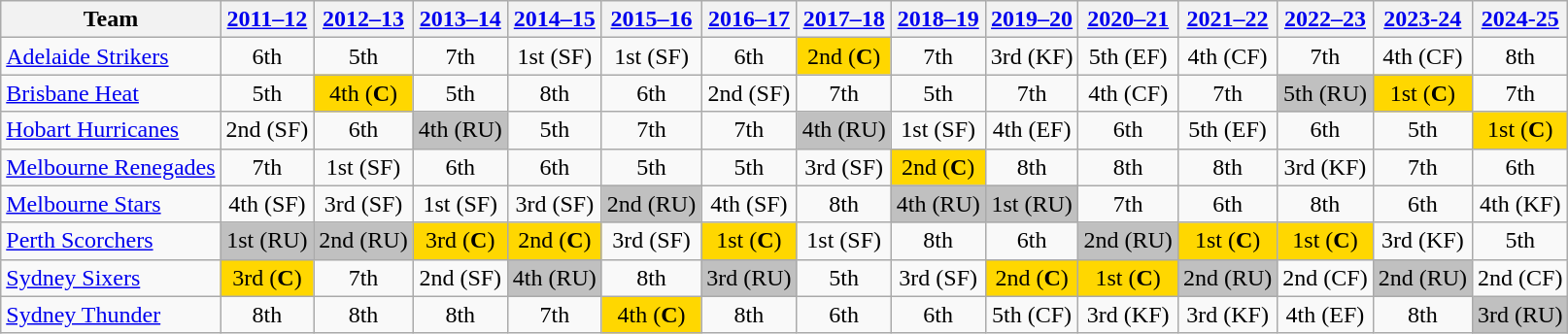<table class="wikitable sortable" style="text-align: center;">
<tr>
<th>Team</th>
<th><a href='#'>2011–12</a></th>
<th><a href='#'>2012–13</a></th>
<th><a href='#'>2013–14</a></th>
<th><a href='#'>2014–15</a></th>
<th><a href='#'>2015–16</a></th>
<th><a href='#'>2016–17</a></th>
<th><a href='#'>2017–18</a></th>
<th><a href='#'>2018–19</a></th>
<th><a href='#'>2019–20</a></th>
<th><a href='#'>2020–21</a></th>
<th><a href='#'>2021–22</a></th>
<th><a href='#'>2022–23</a></th>
<th><a href='#'>2023-24</a></th>
<th><a href='#'>2024-25</a></th>
</tr>
<tr>
<td style="text-align: left";><a href='#'>Adelaide Strikers</a></td>
<td>6th</td>
<td>5th</td>
<td>7th</td>
<td>1st (SF)</td>
<td>1st (SF)</td>
<td>6th</td>
<td style="background: gold;">2nd (<strong>C</strong>)</td>
<td>7th</td>
<td>3rd (KF)</td>
<td>5th (EF)</td>
<td>4th (CF)</td>
<td>7th</td>
<td>4th (CF)</td>
<td>8th</td>
</tr>
<tr>
<td style="text-align: left";><a href='#'>Brisbane Heat</a></td>
<td>5th</td>
<td style="background: gold;">4th (<strong>C</strong>)</td>
<td>5th</td>
<td>8th</td>
<td>6th</td>
<td>2nd (SF)</td>
<td>7th</td>
<td>5th</td>
<td>7th</td>
<td>4th (CF)</td>
<td>7th</td>
<td style="background: silver;">5th (RU)</td>
<td style="background: gold;">1st (<strong>C</strong>)</td>
<td>7th</td>
</tr>
<tr>
<td style="text-align: left";><a href='#'>Hobart Hurricanes</a></td>
<td>2nd (SF)</td>
<td>6th</td>
<td style="background: silver;">4th (RU)</td>
<td>5th</td>
<td>7th</td>
<td>7th</td>
<td style="background: silver;">4th (RU)</td>
<td>1st (SF)</td>
<td>4th (EF)</td>
<td>6th</td>
<td>5th (EF)</td>
<td>6th</td>
<td>5th</td>
<td style="background: gold;">1st (<strong>C</strong>)</td>
</tr>
<tr>
<td style="text-align: left";><a href='#'>Melbourne Renegades</a></td>
<td>7th</td>
<td>1st (SF)</td>
<td>6th</td>
<td>6th</td>
<td>5th</td>
<td>5th</td>
<td>3rd (SF)</td>
<td style="background: gold;">2nd (<strong>C</strong>)</td>
<td>8th</td>
<td>8th</td>
<td>8th</td>
<td>3rd (KF)</td>
<td>7th</td>
<td>6th</td>
</tr>
<tr>
<td style="text-align: left";><a href='#'>Melbourne Stars</a></td>
<td>4th (SF)</td>
<td>3rd (SF)</td>
<td>1st (SF)</td>
<td>3rd (SF)</td>
<td style="background: silver;">2nd (RU)</td>
<td>4th (SF)</td>
<td>8th</td>
<td style="background: silver;">4th (RU)</td>
<td style="background: silver;">1st (RU)</td>
<td>7th</td>
<td>6th</td>
<td>8th</td>
<td>6th</td>
<td>4th (KF)</td>
</tr>
<tr>
<td style="text-align: left";><a href='#'>Perth Scorchers</a></td>
<td style="background: silver;">1st (RU)</td>
<td style="background: silver;">2nd (RU)</td>
<td style="background: gold;">3rd (<strong>C</strong>)</td>
<td style="background: gold;">2nd (<strong>C</strong>)</td>
<td>3rd (SF)</td>
<td style="background: gold;">1st (<strong>C</strong>)</td>
<td>1st (SF)</td>
<td>8th</td>
<td>6th</td>
<td style="background: silver;">2nd (RU)</td>
<td style="background: gold;">1st (<strong>C</strong>)</td>
<td style="background: gold;">1st (<strong>C</strong>)</td>
<td>3rd (KF)</td>
<td>5th</td>
</tr>
<tr>
<td style="text-align: left";><a href='#'>Sydney Sixers</a></td>
<td style="background: gold;">3rd (<strong>C</strong>)</td>
<td>7th</td>
<td>2nd (SF)</td>
<td style="background: silver;">4th (RU)</td>
<td>8th</td>
<td style="background: silver;">3rd (RU)</td>
<td>5th</td>
<td>3rd (SF)</td>
<td style="background: gold;">2nd (<strong>C</strong>)</td>
<td style="background: gold;">1st (<strong>C</strong>)</td>
<td style="background: silver;">2nd (RU)</td>
<td>2nd (CF)</td>
<td style="background: silver;">2nd (RU)</td>
<td>2nd (CF)</td>
</tr>
<tr>
<td style="text-align: left";><a href='#'>Sydney Thunder</a></td>
<td>8th</td>
<td>8th</td>
<td>8th</td>
<td>7th</td>
<td style="background: gold;">4th (<strong>C</strong>)</td>
<td>8th</td>
<td>6th</td>
<td>6th</td>
<td>5th (CF)</td>
<td>3rd (KF)</td>
<td>3rd (KF)</td>
<td>4th (EF)</td>
<td>8th</td>
<td style="background: silver;">3rd (RU)</td>
</tr>
</table>
